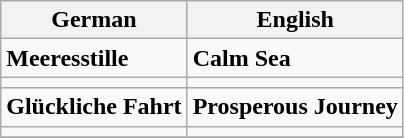<table class="wikitable">
<tr>
<th>German</th>
<th>English</th>
</tr>
<tr>
<td><strong>Meeresstille</strong></td>
<td><strong>Calm Sea</strong></td>
</tr>
<tr>
<td></td>
<td></td>
</tr>
<tr>
<td><strong>Glückliche Fahrt</strong></td>
<td><strong>Prosperous Journey</strong></td>
</tr>
<tr>
<td></td>
<td></td>
</tr>
<tr>
</tr>
</table>
